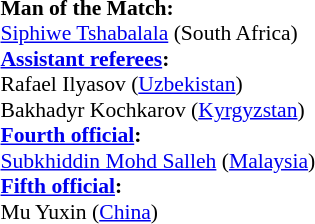<table width=50% style="font-size: 90%">
<tr>
<td><br><strong>Man of the Match:</strong>
<br><a href='#'>Siphiwe Tshabalala</a> (South Africa)<br><strong><a href='#'>Assistant referees</a>:</strong>
<br>Rafael Ilyasov (<a href='#'>Uzbekistan</a>)
<br>Bakhadyr Kochkarov (<a href='#'>Kyrgyzstan</a>)
<br><strong><a href='#'>Fourth official</a>:</strong>
<br><a href='#'>Subkhiddin Mohd Salleh</a> (<a href='#'>Malaysia</a>)
<br><strong><a href='#'>Fifth official</a>:</strong>
<br>Mu Yuxin (<a href='#'>China</a>)</td>
</tr>
</table>
